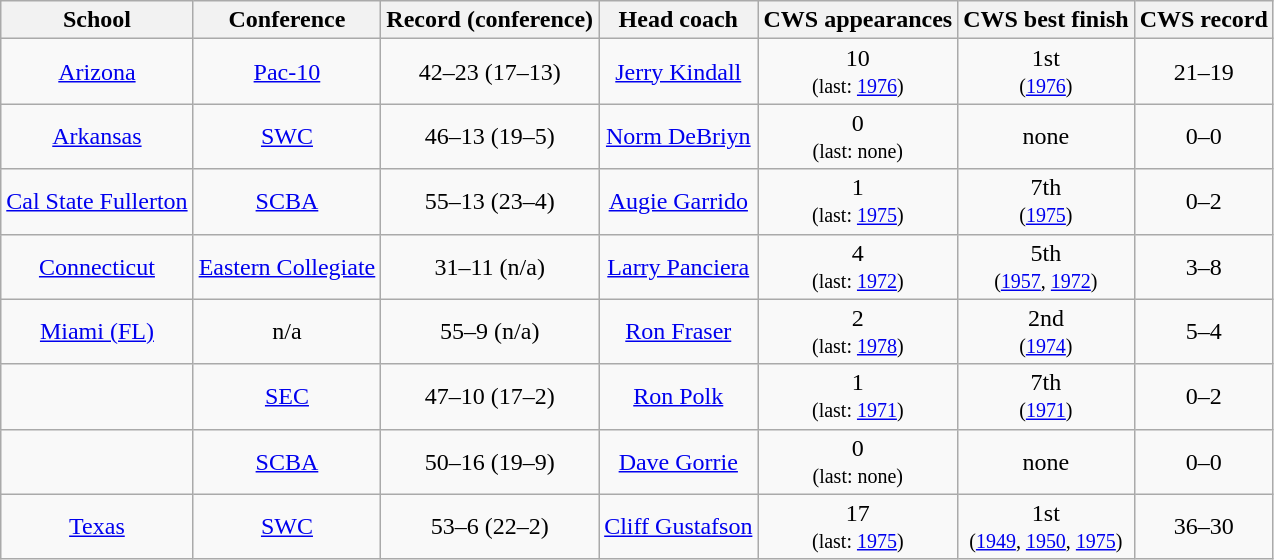<table class="wikitable">
<tr>
<th>School</th>
<th>Conference</th>
<th>Record (conference)</th>
<th>Head coach</th>
<th>CWS appearances</th>
<th>CWS best finish</th>
<th>CWS record</th>
</tr>
<tr align=center>
<td><a href='#'>Arizona</a></td>
<td><a href='#'>Pac-10</a></td>
<td>42–23 (17–13)</td>
<td><a href='#'>Jerry Kindall</a></td>
<td>10<br><small>(last: <a href='#'>1976</a>)</small></td>
<td>1st<br><small>(<a href='#'>1976</a>)</small></td>
<td>21–19</td>
</tr>
<tr align=center>
<td><a href='#'>Arkansas</a></td>
<td><a href='#'>SWC</a></td>
<td>46–13 (19–5)</td>
<td><a href='#'>Norm DeBriyn</a></td>
<td>0<br><small>(last: none)</small></td>
<td>none</td>
<td>0–0</td>
</tr>
<tr align=center>
<td><a href='#'>Cal State Fullerton</a></td>
<td><a href='#'>SCBA</a></td>
<td>55–13 (23–4)</td>
<td><a href='#'>Augie Garrido</a></td>
<td>1<br><small>(last: <a href='#'>1975</a>)</small></td>
<td>7th<br><small>(<a href='#'>1975</a>)</small></td>
<td>0–2</td>
</tr>
<tr align=center>
<td><a href='#'>Connecticut</a></td>
<td><a href='#'>Eastern Collegiate</a></td>
<td>31–11 (n/a)</td>
<td><a href='#'>Larry Panciera</a></td>
<td>4<br><small>(last: <a href='#'>1972</a>)</small></td>
<td>5th<br><small>(<a href='#'>1957</a>, <a href='#'>1972</a>)</small></td>
<td>3–8</td>
</tr>
<tr align=center>
<td><a href='#'>Miami (FL)</a></td>
<td>n/a</td>
<td>55–9 (n/a)</td>
<td><a href='#'>Ron Fraser</a></td>
<td>2<br><small>(last: <a href='#'>1978</a>)</small></td>
<td>2nd<br><small>(<a href='#'>1974</a>)</small></td>
<td>5–4</td>
</tr>
<tr align=center>
<td></td>
<td><a href='#'>SEC</a></td>
<td>47–10 (17–2)</td>
<td><a href='#'>Ron Polk</a></td>
<td>1<br><small>(last: <a href='#'>1971</a>)</small></td>
<td>7th<br><small>(<a href='#'>1971</a>)</small></td>
<td>0–2</td>
</tr>
<tr align=center>
<td></td>
<td><a href='#'>SCBA</a></td>
<td>50–16 (19–9)</td>
<td><a href='#'>Dave Gorrie</a></td>
<td>0<br><small>(last: none)</small></td>
<td>none</td>
<td>0–0</td>
</tr>
<tr align=center>
<td><a href='#'>Texas</a></td>
<td><a href='#'>SWC</a></td>
<td>53–6 (22–2)</td>
<td><a href='#'>Cliff Gustafson</a></td>
<td>17<br><small>(last: <a href='#'>1975</a>)</small></td>
<td>1st<br><small>(<a href='#'>1949</a>, <a href='#'>1950</a>, <a href='#'>1975</a>)</small></td>
<td>36–30</td>
</tr>
</table>
